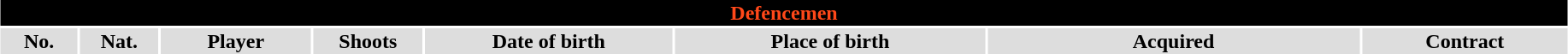<table class="toccolours"  style="width:97%; clear:both; margin:1.5em auto; text-align:center;">
<tr>
<th colspan="11" style="background:black; color:#FF4819;">Defencemen</th>
</tr>
<tr style="background:#ddd;">
<th width=5%>No.</th>
<th width=5%>Nat.</th>
<th !width=22%>Player</th>
<th width=7%>Shoots</th>
<th width=16%>Date of birth</th>
<th width=20%>Place of birth</th>
<th width=24%>Acquired</th>
<td><strong>Contract</strong></td>
</tr>
<tr>
</tr>
</table>
